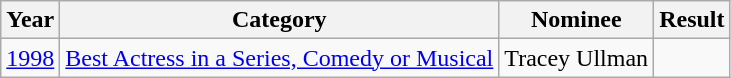<table class="wikitable">
<tr>
<th>Year</th>
<th>Category</th>
<th>Nominee</th>
<th>Result</th>
</tr>
<tr>
<td><a href='#'>1998</a></td>
<td><a href='#'>Best Actress in a Series, Comedy or Musical</a></td>
<td>Tracey Ullman</td>
<td></td>
</tr>
</table>
